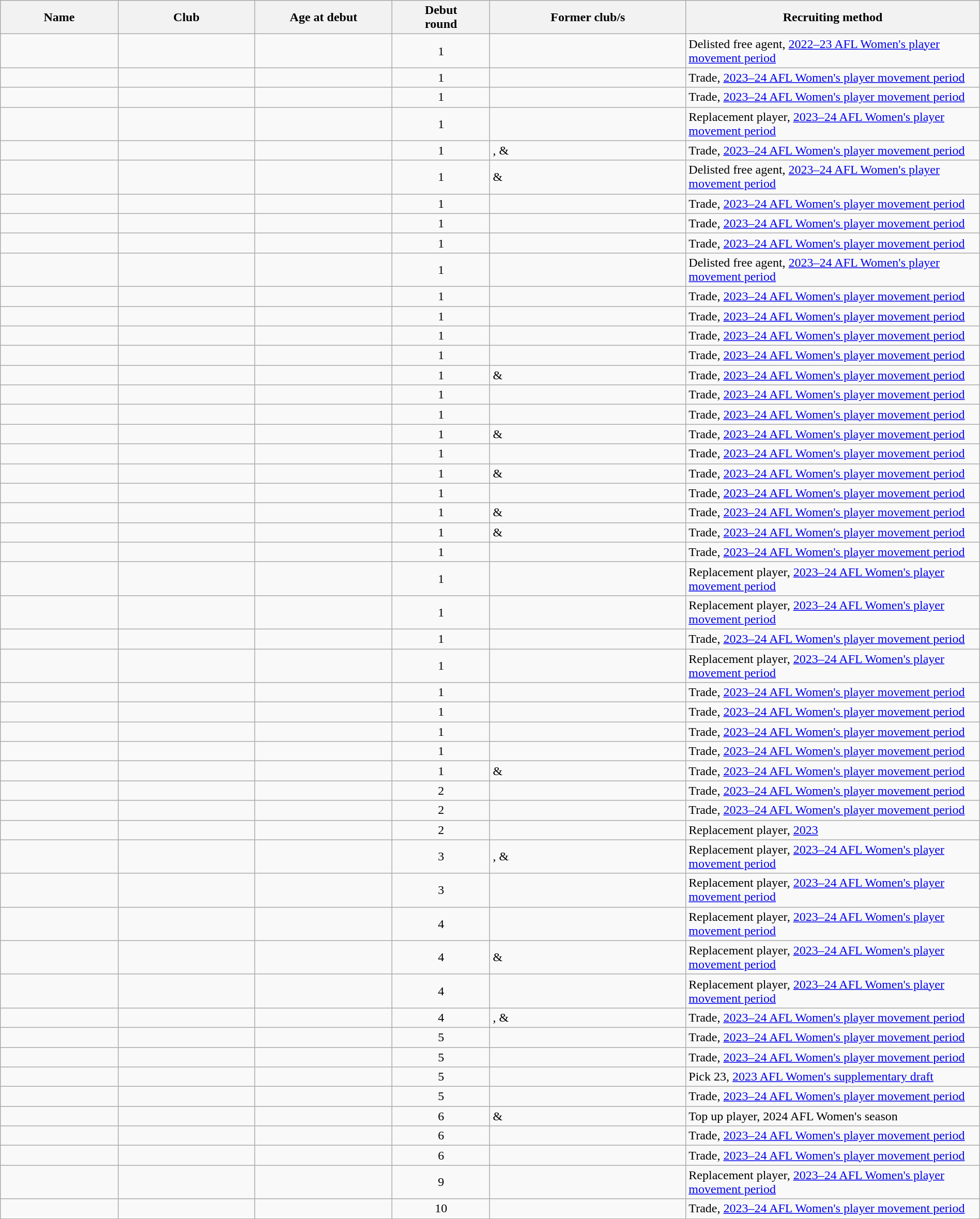<table class="wikitable sortable" style="width:100%; text-align: center;">
<tr style="background:#efefef;">
<th style="width:6%;">Name</th>
<th width=7%>Club</th>
<th style="width:7%;">Age at debut</th>
<th width=5%>Debut<br>round</th>
<th style="width:10%;">Former club/s</th>
<th style="width:15%;">Recruiting method</th>
</tr>
<tr>
<td align="left"></td>
<td></td>
<td></td>
<td>1</td>
<td align="left"></td>
<td align="left">Delisted free agent, <a href='#'>2022–23 AFL Women's player movement period</a></td>
</tr>
<tr>
<td align="left"></td>
<td></td>
<td></td>
<td>1</td>
<td align="left"></td>
<td align="left">Trade, <a href='#'>2023–24 AFL Women's player movement period</a></td>
</tr>
<tr>
<td align="left"></td>
<td></td>
<td></td>
<td>1</td>
<td align="left"></td>
<td align="left">Trade, <a href='#'>2023–24 AFL Women's player movement period</a></td>
</tr>
<tr>
<td align="left"></td>
<td></td>
<td></td>
<td>1</td>
<td align="left"></td>
<td align="left">Replacement player, <a href='#'>2023–24 AFL Women's player movement period</a></td>
</tr>
<tr>
<td align="left"></td>
<td></td>
<td></td>
<td>1</td>
<td align="left">,  & </td>
<td align="left">Trade, <a href='#'>2023–24 AFL Women's player movement period</a></td>
</tr>
<tr>
<td align="left"></td>
<td></td>
<td></td>
<td>1</td>
<td align="left"> & </td>
<td align="left">Delisted free agent, <a href='#'>2023–24 AFL Women's player movement period</a></td>
</tr>
<tr>
<td align="left"></td>
<td></td>
<td></td>
<td>1</td>
<td align="left"></td>
<td align="left">Trade, <a href='#'>2023–24 AFL Women's player movement period</a></td>
</tr>
<tr>
<td align="left"></td>
<td></td>
<td></td>
<td>1</td>
<td align="left"></td>
<td align="left">Trade, <a href='#'>2023–24 AFL Women's player movement period</a></td>
</tr>
<tr>
<td align="left"></td>
<td></td>
<td></td>
<td>1</td>
<td align="left"></td>
<td align="left">Trade, <a href='#'>2023–24 AFL Women's player movement period</a></td>
</tr>
<tr>
<td align="left"></td>
<td></td>
<td></td>
<td>1</td>
<td align="left"></td>
<td align="left">Delisted free agent, <a href='#'>2023–24 AFL Women's player movement period</a></td>
</tr>
<tr>
<td align="left"></td>
<td></td>
<td></td>
<td>1</td>
<td align="left"></td>
<td align="left">Trade, <a href='#'>2023–24 AFL Women's player movement period</a></td>
</tr>
<tr>
<td align="left"></td>
<td></td>
<td></td>
<td>1</td>
<td align="left"></td>
<td align="left">Trade, <a href='#'>2023–24 AFL Women's player movement period</a></td>
</tr>
<tr>
<td align="left"></td>
<td></td>
<td></td>
<td>1</td>
<td align="left"></td>
<td align="left">Trade, <a href='#'>2023–24 AFL Women's player movement period</a></td>
</tr>
<tr>
<td align="left"></td>
<td></td>
<td></td>
<td>1</td>
<td align="left"></td>
<td align="left">Trade, <a href='#'>2023–24 AFL Women's player movement period</a></td>
</tr>
<tr>
<td align="left"></td>
<td></td>
<td></td>
<td>1</td>
<td align="left"> & </td>
<td align="left">Trade, <a href='#'>2023–24 AFL Women's player movement period</a></td>
</tr>
<tr>
<td align="left"></td>
<td></td>
<td></td>
<td>1</td>
<td align="left"></td>
<td align="left">Trade, <a href='#'>2023–24 AFL Women's player movement period</a></td>
</tr>
<tr>
<td align="left"></td>
<td></td>
<td></td>
<td>1</td>
<td align="left"></td>
<td align="left">Trade, <a href='#'>2023–24 AFL Women's player movement period</a></td>
</tr>
<tr>
<td align="left"></td>
<td></td>
<td></td>
<td>1</td>
<td align="left"> & </td>
<td align="left">Trade, <a href='#'>2023–24 AFL Women's player movement period</a></td>
</tr>
<tr>
<td align="left"></td>
<td></td>
<td></td>
<td>1</td>
<td align="left"></td>
<td align="left">Trade, <a href='#'>2023–24 AFL Women's player movement period</a></td>
</tr>
<tr>
<td align="left"></td>
<td></td>
<td></td>
<td>1</td>
<td align="left"> & </td>
<td align="left">Trade, <a href='#'>2023–24 AFL Women's player movement period</a></td>
</tr>
<tr>
<td align="left"></td>
<td></td>
<td></td>
<td>1</td>
<td align="left"></td>
<td align="left">Trade, <a href='#'>2023–24 AFL Women's player movement period</a></td>
</tr>
<tr>
<td align="left"></td>
<td></td>
<td></td>
<td>1</td>
<td align="left"> & </td>
<td align="left">Trade, <a href='#'>2023–24 AFL Women's player movement period</a></td>
</tr>
<tr>
<td align="left"></td>
<td></td>
<td></td>
<td>1</td>
<td align="left"> & </td>
<td align="left">Trade, <a href='#'>2023–24 AFL Women's player movement period</a></td>
</tr>
<tr>
<td align="left"></td>
<td></td>
<td></td>
<td>1</td>
<td align="left"></td>
<td align="left">Trade, <a href='#'>2023–24 AFL Women's player movement period</a></td>
</tr>
<tr>
<td align="left"></td>
<td></td>
<td></td>
<td>1</td>
<td align="left"></td>
<td align="left">Replacement player, <a href='#'>2023–24 AFL Women's player movement period</a></td>
</tr>
<tr>
<td align="left"></td>
<td></td>
<td></td>
<td>1</td>
<td align="left"></td>
<td align="left">Replacement player, <a href='#'>2023–24 AFL Women's player movement period</a></td>
</tr>
<tr>
<td align="left"></td>
<td></td>
<td></td>
<td>1</td>
<td align="left"></td>
<td align="left">Trade, <a href='#'>2023–24 AFL Women's player movement period</a></td>
</tr>
<tr>
<td align="left"></td>
<td></td>
<td></td>
<td>1</td>
<td align="left"></td>
<td align="left">Replacement player, <a href='#'>2023–24 AFL Women's player movement period</a></td>
</tr>
<tr>
<td align="left"></td>
<td></td>
<td></td>
<td>1</td>
<td align="left"></td>
<td align="left">Trade, <a href='#'>2023–24 AFL Women's player movement period</a></td>
</tr>
<tr>
<td align="left"></td>
<td></td>
<td></td>
<td>1</td>
<td align="left"></td>
<td align="left">Trade, <a href='#'>2023–24 AFL Women's player movement period</a></td>
</tr>
<tr>
<td align="left"></td>
<td></td>
<td></td>
<td>1</td>
<td align="left"></td>
<td align="left">Trade, <a href='#'>2023–24 AFL Women's player movement period</a></td>
</tr>
<tr>
<td align="left"></td>
<td></td>
<td></td>
<td>1</td>
<td align="left"></td>
<td align="left">Trade, <a href='#'>2023–24 AFL Women's player movement period</a></td>
</tr>
<tr>
<td align="left"></td>
<td></td>
<td></td>
<td>1</td>
<td align="left"> & </td>
<td align="left">Trade, <a href='#'>2023–24 AFL Women's player movement period</a></td>
</tr>
<tr>
<td align="left"></td>
<td></td>
<td></td>
<td>2</td>
<td align="left"></td>
<td align="left">Trade, <a href='#'>2023–24 AFL Women's player movement period</a></td>
</tr>
<tr>
<td align="left"></td>
<td></td>
<td></td>
<td>2</td>
<td align="left"></td>
<td align="left">Trade, <a href='#'>2023–24 AFL Women's player movement period</a></td>
</tr>
<tr>
<td align="left"></td>
<td></td>
<td></td>
<td>2</td>
<td align="left"></td>
<td align="left">Replacement player, <a href='#'>2023</a></td>
</tr>
<tr>
<td align="left"></td>
<td></td>
<td></td>
<td>3</td>
<td align="left">,  & </td>
<td align="left">Replacement player, <a href='#'>2023–24 AFL Women's player movement period</a></td>
</tr>
<tr>
<td align="left"></td>
<td></td>
<td></td>
<td>3</td>
<td align="left"></td>
<td align="left">Replacement player, <a href='#'>2023–24 AFL Women's player movement period</a></td>
</tr>
<tr>
<td align="left"></td>
<td></td>
<td></td>
<td>4</td>
<td align="left"></td>
<td align="left">Replacement player, <a href='#'>2023–24 AFL Women's player movement period</a></td>
</tr>
<tr>
<td align="left"></td>
<td></td>
<td></td>
<td>4</td>
<td align="left"> & </td>
<td align="left">Replacement player, <a href='#'>2023–24 AFL Women's player movement period</a></td>
</tr>
<tr>
<td align="left"></td>
<td></td>
<td></td>
<td>4</td>
<td align="left"></td>
<td align="left">Replacement player, <a href='#'>2023–24 AFL Women's player movement period</a></td>
</tr>
<tr>
<td align="left"></td>
<td></td>
<td></td>
<td>4</td>
<td align="left">,  & </td>
<td align="left">Trade, <a href='#'>2023–24 AFL Women's player movement period</a></td>
</tr>
<tr>
<td align="left"></td>
<td></td>
<td></td>
<td>5</td>
<td align="left"></td>
<td align="left">Trade, <a href='#'>2023–24 AFL Women's player movement period</a></td>
</tr>
<tr>
<td align="left"></td>
<td></td>
<td></td>
<td>5</td>
<td align="left"></td>
<td align="left">Trade, <a href='#'>2023–24 AFL Women's player movement period</a></td>
</tr>
<tr>
<td align="left"></td>
<td></td>
<td></td>
<td>5</td>
<td align="left"></td>
<td align="left">Pick 23, <a href='#'>2023 AFL Women's supplementary draft</a></td>
</tr>
<tr>
<td align="left"></td>
<td></td>
<td></td>
<td>5</td>
<td align="left"></td>
<td align="left">Trade, <a href='#'>2023–24 AFL Women's player movement period</a></td>
</tr>
<tr>
<td align="left"></td>
<td></td>
<td></td>
<td>6</td>
<td align="left"> & </td>
<td align="left">Top up player, 2024 AFL Women's season</td>
</tr>
<tr>
<td align="left"></td>
<td></td>
<td></td>
<td>6</td>
<td align="left"></td>
<td align="left">Trade, <a href='#'>2023–24 AFL Women's player movement period</a></td>
</tr>
<tr>
<td align="left"></td>
<td></td>
<td></td>
<td>6</td>
<td align="left"></td>
<td align="left">Trade, <a href='#'>2023–24 AFL Women's player movement period</a></td>
</tr>
<tr>
<td align="left"></td>
<td></td>
<td></td>
<td>9</td>
<td align="left"></td>
<td align="left">Replacement player, <a href='#'>2023–24 AFL Women's player movement period</a></td>
</tr>
<tr>
<td align="left"></td>
<td></td>
<td></td>
<td>10</td>
<td align="left"></td>
<td align="left">Trade, <a href='#'>2023–24 AFL Women's player movement period</a></td>
</tr>
</table>
